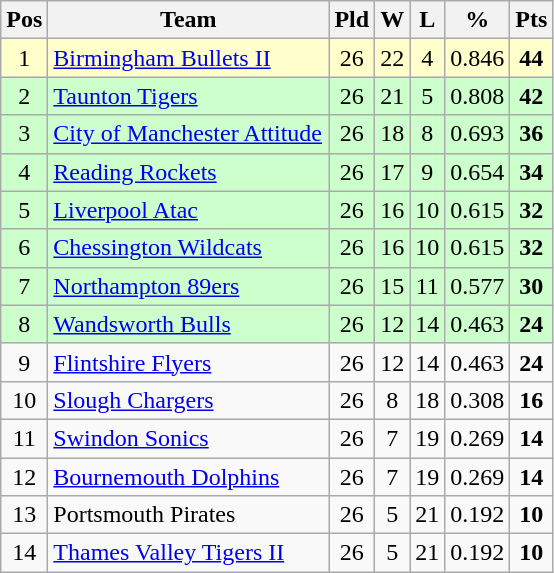<table class="wikitable" style="text-align: center;">
<tr>
<th>Pos</th>
<th scope="col" style="width: 180px;">Team</th>
<th>Pld</th>
<th>W</th>
<th>L</th>
<th>%</th>
<th>Pts</th>
</tr>
<tr style="background: #ffffcc;">
<td>1</td>
<td style="text-align:left;"><a href='#'>Birmingham Bullets II</a></td>
<td>26</td>
<td>22</td>
<td>4</td>
<td>0.846</td>
<td><strong>44</strong></td>
</tr>
<tr style="background: #ccffcc;">
<td>2</td>
<td style="text-align:left;"><a href='#'>Taunton Tigers</a></td>
<td>26</td>
<td>21</td>
<td>5</td>
<td>0.808</td>
<td><strong>42</strong></td>
</tr>
<tr style="background: #ccffcc;">
<td>3</td>
<td style="text-align:left;"><a href='#'>City of Manchester Attitude</a></td>
<td>26</td>
<td>18</td>
<td>8</td>
<td>0.693</td>
<td><strong>36</strong></td>
</tr>
<tr style="background: #ccffcc;">
<td>4</td>
<td style="text-align:left;"><a href='#'>Reading Rockets</a></td>
<td>26</td>
<td>17</td>
<td>9</td>
<td>0.654</td>
<td><strong>34</strong></td>
</tr>
<tr style="background: #ccffcc;">
<td>5</td>
<td style="text-align:left;"><a href='#'>Liverpool Atac</a></td>
<td>26</td>
<td>16</td>
<td>10</td>
<td>0.615</td>
<td><strong>32</strong></td>
</tr>
<tr style="background: #ccffcc;">
<td>6</td>
<td style="text-align:left;"><a href='#'>Chessington Wildcats</a></td>
<td>26</td>
<td>16</td>
<td>10</td>
<td>0.615</td>
<td><strong>32</strong></td>
</tr>
<tr style="background: #ccffcc;">
<td>7</td>
<td style="text-align:left;"><a href='#'>Northampton 89ers</a></td>
<td>26</td>
<td>15</td>
<td>11</td>
<td>0.577</td>
<td><strong>30</strong></td>
</tr>
<tr style="background: #ccffcc;">
<td>8</td>
<td style="text-align:left;"><a href='#'>Wandsworth Bulls</a></td>
<td>26</td>
<td>12</td>
<td>14</td>
<td>0.463</td>
<td><strong>24</strong></td>
</tr>
<tr style="background: ;">
<td>9</td>
<td style="text-align:left;"><a href='#'>Flintshire Flyers</a></td>
<td>26</td>
<td>12</td>
<td>14</td>
<td>0.463</td>
<td><strong>24</strong></td>
</tr>
<tr style="background: ;">
<td>10</td>
<td style="text-align:left;"><a href='#'>Slough Chargers</a></td>
<td>26</td>
<td>8</td>
<td>18</td>
<td>0.308</td>
<td><strong>16</strong></td>
</tr>
<tr style="background: ;">
<td>11</td>
<td style="text-align:left;"><a href='#'>Swindon Sonics</a></td>
<td>26</td>
<td>7</td>
<td>19</td>
<td>0.269</td>
<td><strong>14</strong></td>
</tr>
<tr style="background: ;">
<td>12</td>
<td style="text-align:left;"><a href='#'>Bournemouth Dolphins</a></td>
<td>26</td>
<td>7</td>
<td>19</td>
<td>0.269</td>
<td><strong>14</strong></td>
</tr>
<tr style="background: ;">
<td>13</td>
<td style="text-align:left;">Portsmouth Pirates</td>
<td>26</td>
<td>5</td>
<td>21</td>
<td>0.192</td>
<td><strong>10</strong></td>
</tr>
<tr style="background: ;">
<td>14</td>
<td style="text-align:left;"><a href='#'>Thames Valley Tigers II</a></td>
<td>26</td>
<td>5</td>
<td>21</td>
<td>0.192</td>
<td><strong>10</strong></td>
</tr>
</table>
